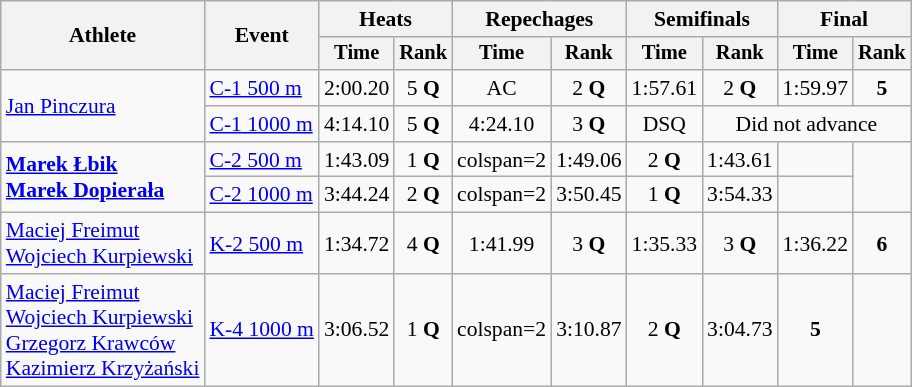<table class="wikitable" style="font-size:90%">
<tr>
<th rowspan=2>Athlete</th>
<th rowspan=2>Event</th>
<th colspan=2>Heats</th>
<th colspan=2>Repechages</th>
<th colspan=2>Semifinals</th>
<th colspan=2>Final</th>
</tr>
<tr style="font-size:95%">
<th>Time</th>
<th>Rank</th>
<th>Time</th>
<th>Rank</th>
<th>Time</th>
<th>Rank</th>
<th>Time</th>
<th>Rank</th>
</tr>
<tr align=center>
<td align=left rowspan=2><a href='#'>Jan Pinczura</a></td>
<td align=left><a href='#'>C-1 500 m</a></td>
<td>2:00.20</td>
<td>5 <strong>Q</strong></td>
<td>AC</td>
<td>2 <strong>Q</strong></td>
<td>1:57.61</td>
<td>2 <strong>Q</strong></td>
<td>1:59.97</td>
<td><strong>5</strong></td>
</tr>
<tr align=center>
<td align=left><a href='#'>C-1 1000 m</a></td>
<td>4:14.10</td>
<td>5 <strong>Q</strong></td>
<td>4:24.10</td>
<td>3 <strong>Q</strong></td>
<td>DSQ</td>
<td colspan=3>Did not advance</td>
</tr>
<tr align=center>
<td align=left rowspan=2><strong><a href='#'>Marek Łbik</a><br> <a href='#'>Marek Dopierała</a></strong></td>
<td align=left><a href='#'>C-2 500 m</a></td>
<td>1:43.09</td>
<td>1 <strong>Q</strong></td>
<td>colspan=2 </td>
<td>1:49.06</td>
<td>2 <strong>Q</strong></td>
<td>1:43.61</td>
<td></td>
</tr>
<tr align=center>
<td align=left><a href='#'>C-2 1000 m</a></td>
<td>3:44.24</td>
<td>2 <strong>Q</strong></td>
<td>colspan=2 </td>
<td>3:50.45</td>
<td>1 <strong>Q</strong></td>
<td>3:54.33</td>
<td></td>
</tr>
<tr align=center>
<td align=left><a href='#'>Maciej Freimut</a><br><a href='#'>Wojciech Kurpiewski</a></td>
<td align=left><a href='#'>K-2 500 m</a></td>
<td>1:34.72</td>
<td>4 <strong>Q</strong></td>
<td>1:41.99</td>
<td>3 <strong>Q</strong></td>
<td>1:35.33</td>
<td>3 <strong>Q</strong></td>
<td>1:36.22</td>
<td><strong>6</strong></td>
</tr>
<tr align=center>
<td align=left><a href='#'>Maciej Freimut</a><br> <a href='#'>Wojciech Kurpiewski</a><br><a href='#'>Grzegorz Krawców</a><br><a href='#'>Kazimierz Krzyżański</a></td>
<td align=left><a href='#'>K-4 1000 m</a></td>
<td>3:06.52</td>
<td>1 <strong>Q</strong></td>
<td>colspan=2 </td>
<td>3:10.87</td>
<td>2 <strong>Q</strong></td>
<td>3:04.73</td>
<td><strong>5</strong></td>
</tr>
</table>
